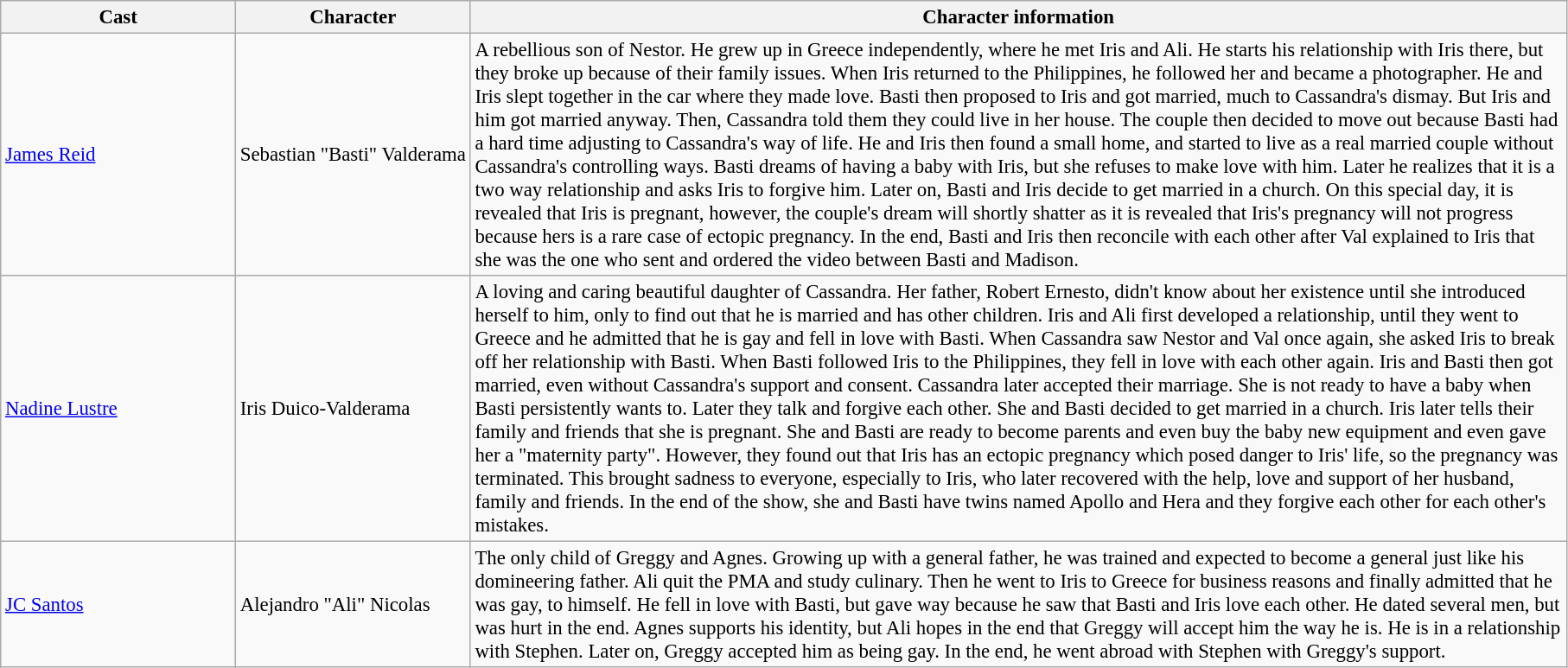<table class="wikitable" style="font-size:95%;">
<tr>
<th style="width:15%;">Cast</th>
<th style="width:15%;">Character</th>
<th style="width:15px;">Character information</th>
</tr>
<tr>
<td><a href='#'>James Reid</a></td>
<td>Sebastian "Basti" Valderama</td>
<td>A rebellious son of Nestor. He grew up in Greece independently, where he met Iris and Ali. He starts his relationship with Iris there, but they broke up because of their family issues. When Iris returned to the Philippines, he followed her and became a photographer. He and Iris slept together in the car where they made love. Basti then proposed to Iris and got married, much to Cassandra's dismay. But Iris and him got married anyway. Then, Cassandra told them they could live in her house. The couple then decided to move out because Basti had a hard time adjusting to Cassandra's way of life. He and Iris then found a small home, and started to live as a real married couple without Cassandra's controlling ways. Basti dreams of having a baby with Iris, but she refuses to make love with him. Later he realizes that it is a two way relationship and asks Iris to forgive him. Later on, Basti and Iris decide to get married in a church. On this special day, it is revealed that Iris is pregnant, however, the couple's dream will shortly shatter as it is revealed that Iris's pregnancy will not progress because hers is a rare case of ectopic pregnancy. In the end, Basti and Iris then reconcile with each other after Val explained to Iris that she was the one who sent and ordered the video between Basti and Madison.</td>
</tr>
<tr>
<td><a href='#'>Nadine Lustre</a></td>
<td>Iris Duico-Valderama</td>
<td>A loving and caring beautiful daughter of Cassandra. Her father, Robert Ernesto, didn't know about her existence until she introduced herself to him, only to find out that he is married and has other children. Iris and Ali first developed a relationship, until they went to Greece and he admitted that he is gay and fell in love with Basti. When Cassandra saw Nestor and Val once again, she asked Iris to break off her relationship with Basti. When Basti followed Iris to the Philippines, they fell in love with each other again. Iris and Basti then got married, even without Cassandra's support and consent. Cassandra later accepted their marriage. She is not ready to have a baby when Basti persistently wants to. Later they talk and forgive each other. She and Basti decided to get married in a church. Iris later tells their family and friends that she is pregnant. She and Basti are ready to become parents and even buy the baby new equipment and even gave her a "maternity party". However, they found out that Iris has an ectopic pregnancy which posed danger to Iris' life, so the pregnancy was terminated. This brought sadness to everyone, especially to Iris, who later recovered with the help, love and support of her husband, family and friends. In the end of the show, she and Basti have twins named Apollo and Hera and they forgive each other for each other's mistakes.</td>
</tr>
<tr>
<td><a href='#'>JC Santos</a></td>
<td>Alejandro "Ali" Nicolas</td>
<td>The only child of Greggy and Agnes. Growing up with a general father, he was trained and expected to become a general just like his domineering father. Ali quit the PMA and study culinary. Then he went to Iris to Greece for business reasons and finally admitted that he was gay, to himself. He fell in love with Basti, but gave way because he saw that Basti and Iris love each other. He dated several men, but was hurt in the end. Agnes supports his identity, but Ali hopes in the end that Greggy will accept him the way he is. He is in a relationship with Stephen. Later on, Greggy accepted him as being gay. In the end, he went abroad with Stephen with Greggy's support.</td>
</tr>
</table>
